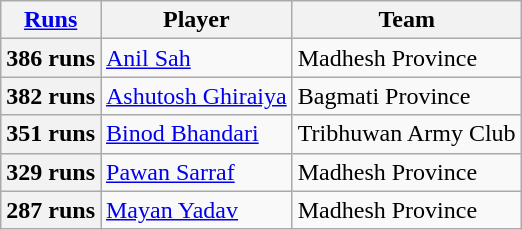<table class="wikitable">
<tr>
<th><a href='#'>Runs</a></th>
<th>Player</th>
<th>Team</th>
</tr>
<tr>
<th>386 runs</th>
<td><a href='#'>Anil Sah</a></td>
<td>Madhesh Province</td>
</tr>
<tr>
<th>382 runs</th>
<td><a href='#'>Ashutosh Ghiraiya</a></td>
<td>Bagmati Province</td>
</tr>
<tr>
<th>351 runs</th>
<td><a href='#'>Binod Bhandari</a></td>
<td>Tribhuwan Army Club</td>
</tr>
<tr>
<th>329 runs</th>
<td><a href='#'>Pawan Sarraf</a></td>
<td>Madhesh Province</td>
</tr>
<tr>
<th>287 runs</th>
<td><a href='#'>Mayan Yadav</a></td>
<td>Madhesh Province</td>
</tr>
</table>
